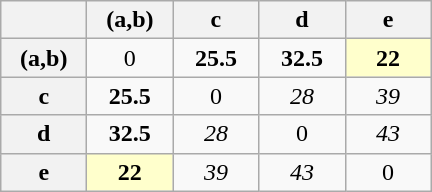<table class="wikitable" style="text-align: center">
<tr>
<th style="width: 50px;"></th>
<th style="width: 50px;">(a,b)</th>
<th style="width: 50px;">c</th>
<th style="width: 50px;">d</th>
<th style="width: 50px;">e</th>
</tr>
<tr>
<th>(a,b)</th>
<td>0</td>
<td><strong>25.5</strong></td>
<td><strong>32.5</strong></td>
<td style=background:#ffffcc;><strong>22</strong></td>
</tr>
<tr>
<th>c</th>
<td><strong>25.5</strong></td>
<td>0</td>
<td><em>28</em></td>
<td><em>39</em></td>
</tr>
<tr>
<th>d</th>
<td><strong>32.5</strong></td>
<td><em>28</em></td>
<td>0</td>
<td><em>43</em></td>
</tr>
<tr>
<th>e</th>
<td style=background:#ffffcc;><strong>22</strong></td>
<td><em>39</em></td>
<td><em>43</em></td>
<td>0</td>
</tr>
</table>
